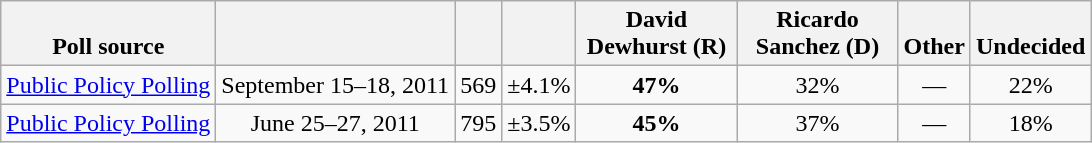<table class="wikitable" style="text-align:center">
<tr valign=bottom>
<th>Poll source</th>
<th></th>
<th></th>
<th></th>
<th style="width:100px;">David<br>Dewhurst (R)</th>
<th style="width:100px;">Ricardo<br>Sanchez (D)</th>
<th>Other</th>
<th>Undecided</th>
</tr>
<tr>
<td align=left><a href='#'>Public Policy Polling</a></td>
<td>September 15–18, 2011</td>
<td>569</td>
<td>±4.1%</td>
<td><strong>47%</strong></td>
<td>32%</td>
<td>—</td>
<td>22%</td>
</tr>
<tr>
<td align=left><a href='#'>Public Policy Polling</a></td>
<td>June 25–27, 2011</td>
<td>795</td>
<td>±3.5%</td>
<td><strong>45%</strong></td>
<td>37%</td>
<td>—</td>
<td>18%</td>
</tr>
</table>
